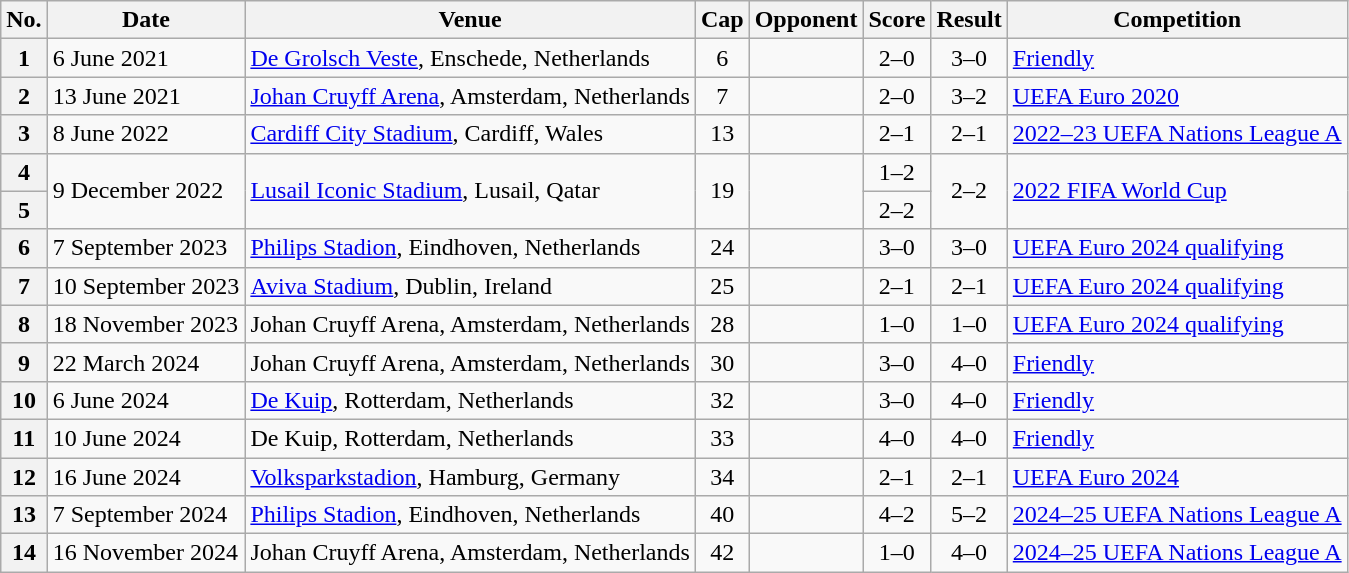<table class="wikitable sortable plainrowheaders">
<tr>
<th scope=col>No.</th>
<th scope=col>Date</th>
<th scope=col>Venue</th>
<th scope=col>Cap</th>
<th scope=col>Opponent</th>
<th scope=col>Score</th>
<th scope=col>Result</th>
<th scope=col>Competition</th>
</tr>
<tr>
<th scope=row>1</th>
<td>6 June 2021</td>
<td><a href='#'>De Grolsch Veste</a>, Enschede, Netherlands</td>
<td align="center">6</td>
<td></td>
<td align="center">2–0</td>
<td align="center">3–0</td>
<td><a href='#'>Friendly</a></td>
</tr>
<tr>
<th scope=row>2</th>
<td>13 June 2021</td>
<td><a href='#'>Johan Cruyff Arena</a>, Amsterdam, Netherlands</td>
<td align="center">7</td>
<td></td>
<td align="center">2–0</td>
<td align="center">3–2</td>
<td><a href='#'>UEFA Euro 2020</a></td>
</tr>
<tr>
<th scope=row>3</th>
<td>8 June 2022</td>
<td><a href='#'>Cardiff City Stadium</a>, Cardiff, Wales</td>
<td align="center">13</td>
<td></td>
<td align="center">2–1</td>
<td align="center">2–1</td>
<td><a href='#'>2022–23 UEFA Nations League A</a></td>
</tr>
<tr>
<th scope=row>4</th>
<td rowspan=2>9 December 2022</td>
<td rowspan=2><a href='#'>Lusail Iconic Stadium</a>, Lusail, Qatar</td>
<td align="center" rowspan=2>19</td>
<td rowspan=2></td>
<td align="center">1–2</td>
<td align="center" rowspan=2>2–2 </td>
<td rowspan=2><a href='#'>2022 FIFA World Cup</a></td>
</tr>
<tr>
<th scope=row>5</th>
<td align="center">2–2</td>
</tr>
<tr>
<th scope=row>6</th>
<td>7 September 2023</td>
<td><a href='#'>Philips Stadion</a>, Eindhoven, Netherlands</td>
<td align="center">24</td>
<td></td>
<td align="center">3–0</td>
<td align="center">3–0</td>
<td><a href='#'>UEFA Euro 2024 qualifying</a></td>
</tr>
<tr>
<th scope=row>7</th>
<td>10 September 2023</td>
<td><a href='#'>Aviva Stadium</a>, Dublin, Ireland</td>
<td align="center">25</td>
<td></td>
<td align="center">2–1</td>
<td align="center">2–1</td>
<td><a href='#'>UEFA Euro 2024 qualifying</a></td>
</tr>
<tr>
<th scope=row>8</th>
<td>18 November 2023</td>
<td>Johan Cruyff Arena, Amsterdam, Netherlands</td>
<td align="center">28</td>
<td></td>
<td align="center">1–0</td>
<td align="center">1–0</td>
<td><a href='#'>UEFA Euro 2024 qualifying</a></td>
</tr>
<tr>
<th scope=row>9</th>
<td>22 March 2024</td>
<td>Johan Cruyff Arena, Amsterdam, Netherlands</td>
<td align="center">30</td>
<td></td>
<td align="center">3–0</td>
<td align="center">4–0</td>
<td><a href='#'>Friendly</a></td>
</tr>
<tr>
<th scope=row>10</th>
<td>6 June 2024</td>
<td><a href='#'>De Kuip</a>, Rotterdam, Netherlands</td>
<td align="center">32</td>
<td></td>
<td align="center">3–0</td>
<td align="center">4–0</td>
<td><a href='#'>Friendly</a></td>
</tr>
<tr>
<th scope=row>11</th>
<td>10 June 2024</td>
<td>De Kuip, Rotterdam, Netherlands</td>
<td align="center">33</td>
<td></td>
<td align="center">4–0</td>
<td align="center">4–0</td>
<td><a href='#'>Friendly</a></td>
</tr>
<tr>
<th scope=row>12</th>
<td>16 June 2024</td>
<td><a href='#'>Volksparkstadion</a>, Hamburg, Germany</td>
<td align="center">34</td>
<td></td>
<td align="center">2–1</td>
<td align="center">2–1</td>
<td><a href='#'>UEFA Euro 2024</a></td>
</tr>
<tr>
<th scope=row>13</th>
<td>7 September 2024</td>
<td><a href='#'>Philips Stadion</a>, Eindhoven, Netherlands</td>
<td align="center">40</td>
<td></td>
<td align="center">4–2</td>
<td align="center">5–2</td>
<td><a href='#'>2024–25 UEFA Nations League A</a></td>
</tr>
<tr>
<th scope=row>14</th>
<td>16 November 2024</td>
<td>Johan Cruyff Arena, Amsterdam, Netherlands</td>
<td align="center">42</td>
<td></td>
<td align="center">1–0</td>
<td align="center">4–0</td>
<td><a href='#'>2024–25 UEFA Nations League A</a></td>
</tr>
</table>
